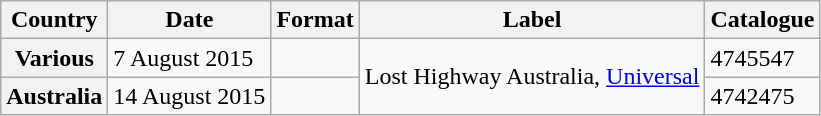<table class="wikitable plainrowheaders">
<tr>
<th scope="col">Country</th>
<th scope="col">Date</th>
<th scope="col">Format</th>
<th scope="col">Label</th>
<th scope="col">Catalogue</th>
</tr>
<tr>
<th scope="row">Various</th>
<td>7 August 2015</td>
<td></td>
<td rowspan="2">Lost Highway Australia, <a href='#'>Universal</a></td>
<td>4745547</td>
</tr>
<tr>
<th scope="row">Australia</th>
<td>14 August 2015</td>
<td></td>
<td>4742475</td>
</tr>
</table>
